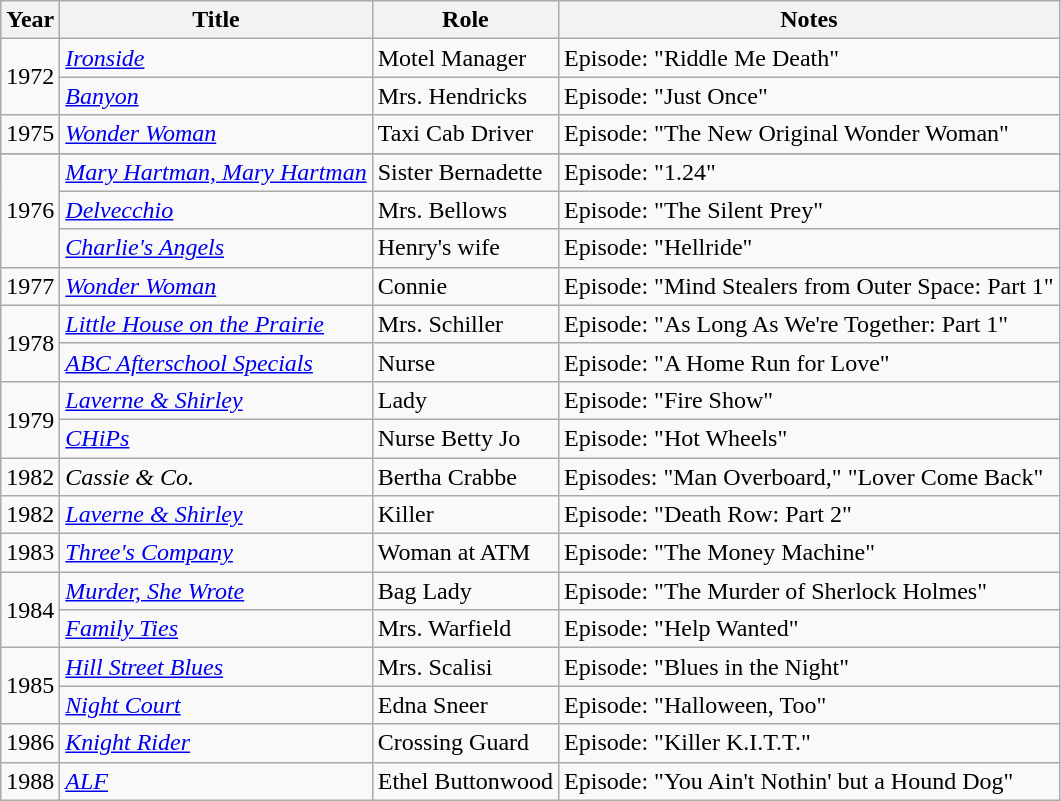<table class="wikitable sortable">
<tr>
<th>Year</th>
<th>Title</th>
<th>Role</th>
<th>Notes</th>
</tr>
<tr>
<td rowspan="2">1972</td>
<td><em><a href='#'>Ironside</a></em></td>
<td>Motel Manager</td>
<td>Episode: "Riddle Me Death"</td>
</tr>
<tr>
<td><em><a href='#'>Banyon</a></em></td>
<td>Mrs. Hendricks</td>
<td>Episode: "Just Once"</td>
</tr>
<tr>
<td>1975</td>
<td><em><a href='#'>Wonder Woman</a></em></td>
<td>Taxi Cab Driver</td>
<td>Episode: "The New Original Wonder Woman"</td>
</tr>
<tr>
</tr>
<tr 1976 || >
</tr>
<tr>
<td rowspan="3">1976</td>
<td><em><a href='#'>Mary Hartman, Mary Hartman</a></em></td>
<td>Sister Bernadette</td>
<td>Episode: "1.24"</td>
</tr>
<tr>
<td><em><a href='#'>Delvecchio</a></em></td>
<td>Mrs. Bellows</td>
<td>Episode: "The Silent Prey"</td>
</tr>
<tr>
<td><em><a href='#'>Charlie's Angels</a></em></td>
<td>Henry's wife</td>
<td>Episode: "Hellride"</td>
</tr>
<tr>
<td>1977</td>
<td><em><a href='#'>Wonder Woman</a></em></td>
<td>Connie</td>
<td>Episode: "Mind Stealers from Outer Space: Part 1"</td>
</tr>
<tr>
<td rowspan="2">1978</td>
<td><em><a href='#'>Little House on the Prairie</a></em></td>
<td>Mrs. Schiller</td>
<td>Episode: "As Long As We're Together: Part 1"</td>
</tr>
<tr>
<td><em><a href='#'>ABC Afterschool Specials</a></em></td>
<td>Nurse</td>
<td>Episode: "A Home Run for Love"</td>
</tr>
<tr>
<td rowspan="2">1979</td>
<td><em><a href='#'>Laverne & Shirley</a></em></td>
<td>Lady</td>
<td>Episode: "Fire Show"</td>
</tr>
<tr>
<td><em><a href='#'>CHiPs</a></em></td>
<td>Nurse Betty Jo</td>
<td>Episode: "Hot Wheels"</td>
</tr>
<tr>
<td>1982</td>
<td><em>Cassie & Co.</em></td>
<td>Bertha Crabbe</td>
<td>Episodes: "Man Overboard," "Lover Come Back"</td>
</tr>
<tr>
<td>1982</td>
<td><em><a href='#'>Laverne & Shirley</a></em></td>
<td>Killer</td>
<td>Episode: "Death Row: Part 2"</td>
</tr>
<tr>
<td>1983</td>
<td><em><a href='#'>Three's Company</a></em></td>
<td>Woman at ATM</td>
<td>Episode: "The Money Machine"</td>
</tr>
<tr>
<td rowspan="2">1984</td>
<td><em><a href='#'>Murder, She Wrote</a></em></td>
<td>Bag Lady</td>
<td>Episode: "The Murder of Sherlock Holmes"</td>
</tr>
<tr>
<td><em><a href='#'>Family Ties</a></em></td>
<td>Mrs. Warfield</td>
<td>Episode: "Help Wanted"</td>
</tr>
<tr>
<td rowspan="2">1985</td>
<td><em><a href='#'>Hill Street Blues</a></em></td>
<td>Mrs. Scalisi</td>
<td>Episode: "Blues in the Night"</td>
</tr>
<tr>
<td><em><a href='#'>Night Court</a></em></td>
<td>Edna Sneer</td>
<td>Episode: "Halloween, Too"</td>
</tr>
<tr>
<td>1986</td>
<td><em><a href='#'>Knight Rider</a></em></td>
<td>Crossing Guard</td>
<td>Episode: "Killer K.I.T.T."</td>
</tr>
<tr>
<td>1988</td>
<td><em><a href='#'>ALF</a></em></td>
<td>Ethel Buttonwood</td>
<td>Episode: "You Ain't Nothin' but a Hound Dog"</td>
</tr>
</table>
